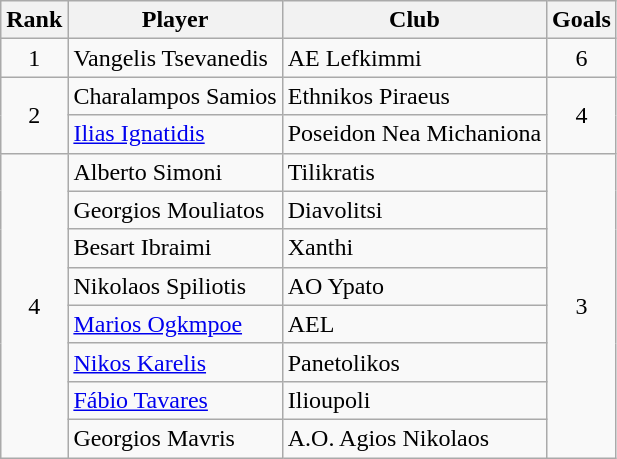<table class="wikitable sortable" style="text-align:center">
<tr>
<th>Rank</th>
<th>Player</th>
<th>Club</th>
<th>Goals</th>
</tr>
<tr>
<td>1</td>
<td align="left"> Vangelis Tsevanedis</td>
<td align="left">AE Lefkimmi</td>
<td>6</td>
</tr>
<tr>
<td rowspan=2>2</td>
<td align="left"> Charalampos Samios</td>
<td align="left">Ethnikos Piraeus</td>
<td rowspan=2>4</td>
</tr>
<tr>
<td align="left"> <a href='#'>Ilias Ignatidis</a></td>
<td align="left">Poseidon Nea Michaniona</td>
</tr>
<tr>
<td rowspan=8>4</td>
<td align="left"> Alberto Simoni</td>
<td align="left">Tilikratis</td>
<td rowspan=8>3</td>
</tr>
<tr>
<td align="left"> Georgios Mouliatos</td>
<td align="left">Diavolitsi</td>
</tr>
<tr>
<td align="left"> Besart Ibraimi</td>
<td align="left">Xanthi</td>
</tr>
<tr>
<td align="left"> Nikolaos Spiliotis</td>
<td align="left">AO Ypato</td>
</tr>
<tr>
<td align="left"> <a href='#'>Marios Ogkmpoe</a></td>
<td align="left">AEL</td>
</tr>
<tr>
<td align="left"> <a href='#'>Nikos Karelis</a></td>
<td align="left">Panetolikos</td>
</tr>
<tr>
<td align="left"> <a href='#'>Fábio Tavares</a></td>
<td align="left">Ilioupoli</td>
</tr>
<tr>
<td align="left"> Georgios Mavris</td>
<td align="left">A.O. Agios Nikolaos</td>
</tr>
</table>
